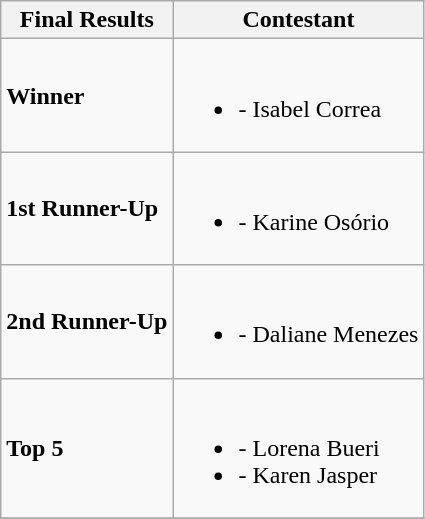<table class="wikitable">
<tr>
<th>Final Results</th>
<th>Contestant</th>
</tr>
<tr>
<td><strong>Winner</strong></td>
<td><br><ul><li><strong></strong> - Isabel Correa</li></ul></td>
</tr>
<tr>
<td><strong>1st Runner-Up</strong></td>
<td><br><ul><li><strong></strong> - Karine Osório</li></ul></td>
</tr>
<tr>
<td><strong>2nd Runner-Up</strong></td>
<td><br><ul><li><strong></strong> - Daliane Menezes</li></ul></td>
</tr>
<tr>
<td><strong>Top 5</strong></td>
<td><br><ul><li><strong></strong> - Lorena Bueri</li><li><strong></strong> - Karen Jasper</li></ul></td>
</tr>
<tr>
</tr>
</table>
